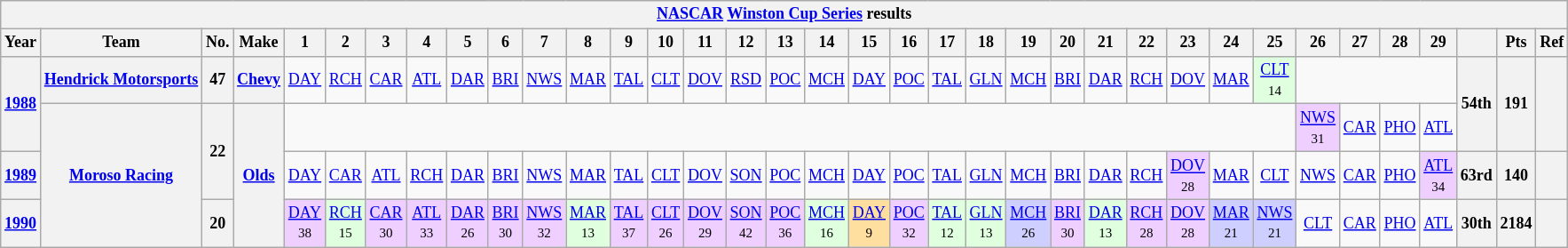<table class="wikitable" style="text-align:center; font-size:75%">
<tr>
<th colspan=45><a href='#'>NASCAR</a> <a href='#'>Winston Cup Series</a> results</th>
</tr>
<tr>
<th>Year</th>
<th>Team</th>
<th>No.</th>
<th>Make</th>
<th>1</th>
<th>2</th>
<th>3</th>
<th>4</th>
<th>5</th>
<th>6</th>
<th>7</th>
<th>8</th>
<th>9</th>
<th>10</th>
<th>11</th>
<th>12</th>
<th>13</th>
<th>14</th>
<th>15</th>
<th>16</th>
<th>17</th>
<th>18</th>
<th>19</th>
<th>20</th>
<th>21</th>
<th>22</th>
<th>23</th>
<th>24</th>
<th>25</th>
<th>26</th>
<th>27</th>
<th>28</th>
<th>29</th>
<th></th>
<th>Pts</th>
<th>Ref</th>
</tr>
<tr>
<th rowspan=2><a href='#'>1988</a></th>
<th><a href='#'>Hendrick Motorsports</a></th>
<th>47</th>
<th><a href='#'>Chevy</a></th>
<td><a href='#'>DAY</a></td>
<td><a href='#'>RCH</a></td>
<td><a href='#'>CAR</a></td>
<td><a href='#'>ATL</a></td>
<td><a href='#'>DAR</a></td>
<td><a href='#'>BRI</a></td>
<td><a href='#'>NWS</a></td>
<td><a href='#'>MAR</a></td>
<td><a href='#'>TAL</a></td>
<td><a href='#'>CLT</a></td>
<td><a href='#'>DOV</a></td>
<td><a href='#'>RSD</a></td>
<td><a href='#'>POC</a></td>
<td><a href='#'>MCH</a></td>
<td><a href='#'>DAY</a></td>
<td><a href='#'>POC</a></td>
<td><a href='#'>TAL</a></td>
<td><a href='#'>GLN</a></td>
<td><a href='#'>MCH</a></td>
<td><a href='#'>BRI</a></td>
<td><a href='#'>DAR</a></td>
<td><a href='#'>RCH</a></td>
<td><a href='#'>DOV</a></td>
<td><a href='#'>MAR</a></td>
<td style="background:#DFFFDF;"><a href='#'>CLT</a><br><small>14</small></td>
<td colspan=4></td>
<th rowspan=2>54th</th>
<th rowspan=2>191</th>
<th rowspan=2></th>
</tr>
<tr>
<th rowspan=3><a href='#'>Moroso Racing</a></th>
<th rowspan=2>22</th>
<th rowspan=3><a href='#'>Olds</a></th>
<td colspan=25></td>
<td style="background:#EFCFFF;"><a href='#'>NWS</a><br><small>31</small></td>
<td><a href='#'>CAR</a></td>
<td><a href='#'>PHO</a></td>
<td><a href='#'>ATL</a></td>
</tr>
<tr>
<th><a href='#'>1989</a></th>
<td><a href='#'>DAY</a></td>
<td><a href='#'>CAR</a></td>
<td><a href='#'>ATL</a></td>
<td><a href='#'>RCH</a></td>
<td><a href='#'>DAR</a></td>
<td><a href='#'>BRI</a></td>
<td><a href='#'>NWS</a></td>
<td><a href='#'>MAR</a></td>
<td><a href='#'>TAL</a></td>
<td><a href='#'>CLT</a></td>
<td><a href='#'>DOV</a></td>
<td><a href='#'>SON</a></td>
<td><a href='#'>POC</a></td>
<td><a href='#'>MCH</a></td>
<td><a href='#'>DAY</a></td>
<td><a href='#'>POC</a></td>
<td><a href='#'>TAL</a></td>
<td><a href='#'>GLN</a></td>
<td><a href='#'>MCH</a></td>
<td><a href='#'>BRI</a></td>
<td><a href='#'>DAR</a></td>
<td><a href='#'>RCH</a></td>
<td style="background:#EFCFFF;"><a href='#'>DOV</a><br><small>28</small></td>
<td><a href='#'>MAR</a></td>
<td><a href='#'>CLT</a></td>
<td><a href='#'>NWS</a></td>
<td><a href='#'>CAR</a></td>
<td><a href='#'>PHO</a></td>
<td style="background:#EFCFFF;"><a href='#'>ATL</a><br><small>34</small></td>
<th>63rd</th>
<th>140</th>
<th></th>
</tr>
<tr>
<th><a href='#'>1990</a></th>
<th>20</th>
<td style="background:#EFCFFF;"><a href='#'>DAY</a><br><small>38</small></td>
<td style="background:#DFFFDF;"><a href='#'>RCH</a><br><small>15</small></td>
<td style="background:#EFCFFF;"><a href='#'>CAR</a><br><small>30</small></td>
<td style="background:#EFCFFF;"><a href='#'>ATL</a><br><small>33</small></td>
<td style="background:#EFCFFF;"><a href='#'>DAR</a><br><small>26</small></td>
<td style="background:#EFCFFF;"><a href='#'>BRI</a><br><small>30</small></td>
<td style="background:#EFCFFF;"><a href='#'>NWS</a><br><small>32</small></td>
<td style="background:#DFFFDF;"><a href='#'>MAR</a><br><small>13</small></td>
<td style="background:#EFCFFF;"><a href='#'>TAL</a><br><small>37</small></td>
<td style="background:#EFCFFF;"><a href='#'>CLT</a><br><small>26</small></td>
<td style="background:#EFCFFF;"><a href='#'>DOV</a><br><small>29</small></td>
<td style="background:#EFCFFF;"><a href='#'>SON</a><br><small>42</small></td>
<td style="background:#EFCFFF;"><a href='#'>POC</a><br><small>36</small></td>
<td style="background:#DFFFDF;"><a href='#'>MCH</a><br><small>16</small></td>
<td style="background:#FFDF9F;"><a href='#'>DAY</a><br><small>9</small></td>
<td style="background:#EFCFFF;"><a href='#'>POC</a><br><small>32</small></td>
<td style="background:#DFFFDF;"><a href='#'>TAL</a><br><small>12</small></td>
<td style="background:#DFFFDF;"><a href='#'>GLN</a><br><small>13</small></td>
<td style="background:#CFCFFF;"><a href='#'>MCH</a><br><small>26</small></td>
<td style="background:#EFCFFF;"><a href='#'>BRI</a><br><small>30</small></td>
<td style="background:#DFFFDF;"><a href='#'>DAR</a><br><small>13</small></td>
<td style="background:#EFCFFF;"><a href='#'>RCH</a><br><small>28</small></td>
<td style="background:#EFCFFF;"><a href='#'>DOV</a><br><small>28</small></td>
<td style="background:#CFCFFF;"><a href='#'>MAR</a><br><small>21</small></td>
<td style="background:#CFCFFF;"><a href='#'>NWS</a><br><small>21</small></td>
<td><a href='#'>CLT</a></td>
<td><a href='#'>CAR</a></td>
<td><a href='#'>PHO</a></td>
<td><a href='#'>ATL</a></td>
<th>30th</th>
<th>2184</th>
<th></th>
</tr>
</table>
